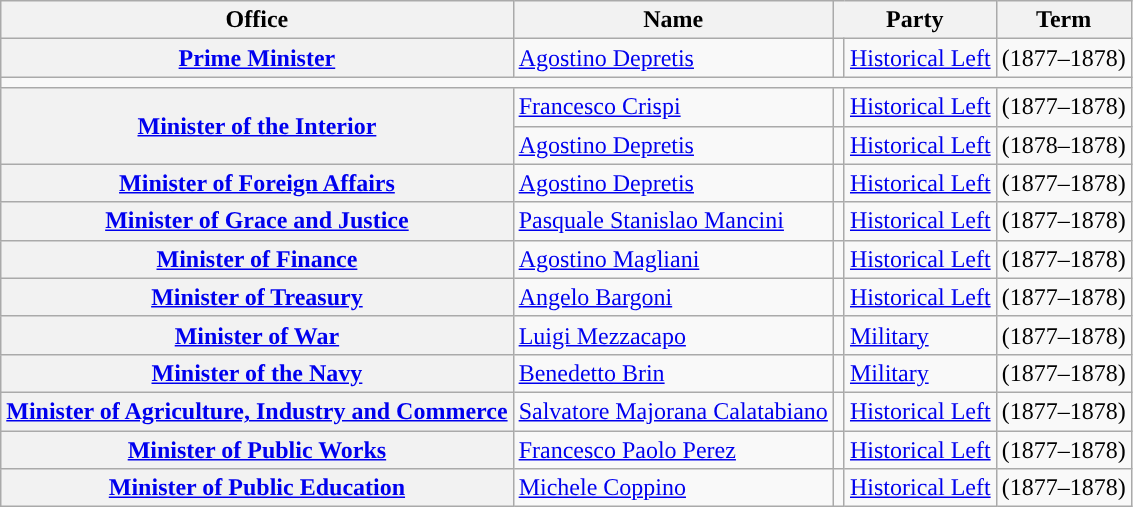<table class="wikitable" style="font-size: 100%;">
<tr>
<th>Office</th>
<th>Name</th>
<th colspan=2>Party</th>
<th>Term</th>
</tr>
<tr>
<th><a href='#'>Prime Minister</a></th>
<td><a href='#'>Agostino Depretis</a></td>
<td style="color:inherit;background:"></td>
<td><a href='#'>Historical Left</a></td>
<td>(1877–1878)</td>
</tr>
<tr>
<td colspan=5></td>
</tr>
<tr>
<th rowspan=2><a href='#'>Minister of the Interior</a></th>
<td><a href='#'>Francesco Crispi</a></td>
<td style="color:inherit;background:"></td>
<td><a href='#'>Historical Left</a></td>
<td>(1877–1878)</td>
</tr>
<tr>
<td><a href='#'>Agostino Depretis</a></td>
<td style="color:inherit;background:"></td>
<td><a href='#'>Historical Left</a></td>
<td>(1878–1878)</td>
</tr>
<tr>
<th><a href='#'>Minister of Foreign Affairs</a></th>
<td><a href='#'>Agostino Depretis</a></td>
<td style="color:inherit;background:"></td>
<td><a href='#'>Historical Left</a></td>
<td>(1877–1878)</td>
</tr>
<tr>
<th><a href='#'>Minister of Grace and Justice</a></th>
<td><a href='#'>Pasquale Stanislao Mancini</a></td>
<td style="color:inherit;background:"></td>
<td><a href='#'>Historical Left</a></td>
<td>(1877–1878)</td>
</tr>
<tr>
<th><a href='#'>Minister of Finance</a></th>
<td><a href='#'>Agostino Magliani</a></td>
<td style="color:inherit;background:"></td>
<td><a href='#'>Historical Left</a></td>
<td>(1877–1878)</td>
</tr>
<tr>
<th><a href='#'>Minister of Treasury</a></th>
<td><a href='#'>Angelo Bargoni</a></td>
<td style="color:inherit;background:"></td>
<td><a href='#'>Historical Left</a></td>
<td>(1877–1878)</td>
</tr>
<tr>
<th><a href='#'>Minister of War</a></th>
<td><a href='#'>Luigi Mezzacapo</a></td>
<td style="color:inherit;background:"></td>
<td><a href='#'>Military</a></td>
<td>(1877–1878)</td>
</tr>
<tr>
<th><a href='#'>Minister of the Navy</a></th>
<td><a href='#'>Benedetto Brin</a></td>
<td style="color:inherit;background:"></td>
<td><a href='#'>Military</a></td>
<td>(1877–1878)</td>
</tr>
<tr>
<th><a href='#'>Minister of Agriculture, Industry and Commerce</a></th>
<td><a href='#'>Salvatore Majorana Calatabiano</a></td>
<td style="color:inherit;background:"></td>
<td><a href='#'>Historical Left</a></td>
<td>(1877–1878)</td>
</tr>
<tr>
<th><a href='#'>Minister of Public Works</a></th>
<td><a href='#'>Francesco Paolo Perez</a></td>
<td style="color:inherit;background:"></td>
<td><a href='#'>Historical Left</a></td>
<td>(1877–1878)</td>
</tr>
<tr>
<th><a href='#'>Minister of Public Education</a></th>
<td><a href='#'>Michele Coppino</a></td>
<td style="color:inherit;background:"></td>
<td><a href='#'>Historical Left</a></td>
<td>(1877–1878)</td>
</tr>
</table>
